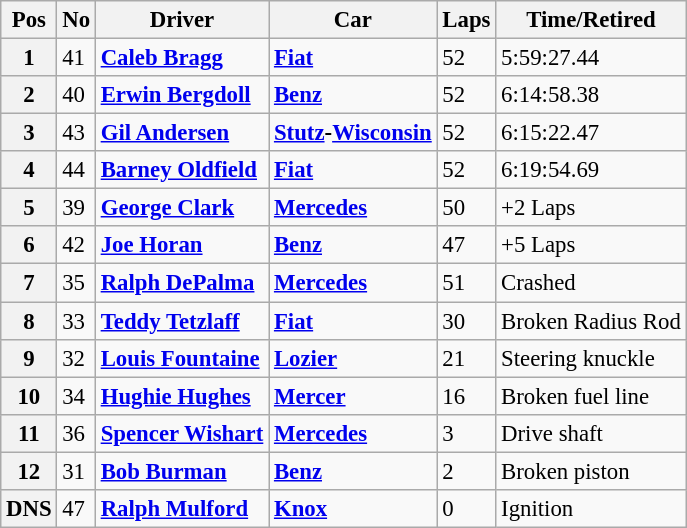<table class="wikitable" style="font-size: 95%;">
<tr>
<th>Pos</th>
<th>No</th>
<th>Driver</th>
<th>Car</th>
<th>Laps</th>
<th>Time/Retired</th>
</tr>
<tr>
<th>1</th>
<td>41</td>
<td> <strong><a href='#'>Caleb Bragg</a></strong></td>
<td><strong><a href='#'>Fiat</a></strong></td>
<td>52</td>
<td>5:59:27.44</td>
</tr>
<tr>
<th>2</th>
<td>40</td>
<td> <strong><a href='#'>Erwin Bergdoll</a></strong></td>
<td><strong><a href='#'>Benz</a></strong></td>
<td>52</td>
<td>6:14:58.38</td>
</tr>
<tr>
<th>3</th>
<td>43</td>
<td> <strong><a href='#'>Gil Andersen</a></strong></td>
<td><strong><a href='#'>Stutz</a>-<a href='#'>Wisconsin</a></strong></td>
<td>52</td>
<td>6:15:22.47</td>
</tr>
<tr>
<th>4</th>
<td>44</td>
<td> <strong><a href='#'>Barney Oldfield</a></strong></td>
<td><strong><a href='#'>Fiat</a></strong></td>
<td>52</td>
<td>6:19:54.69</td>
</tr>
<tr>
<th>5</th>
<td>39</td>
<td> <strong><a href='#'>George Clark</a></strong></td>
<td><strong><a href='#'>Mercedes</a></strong></td>
<td>50</td>
<td>+2 Laps</td>
</tr>
<tr>
<th>6</th>
<td>42</td>
<td> <strong><a href='#'>Joe Horan</a></strong></td>
<td><strong><a href='#'>Benz</a></strong></td>
<td>47</td>
<td>+5 Laps</td>
</tr>
<tr>
<th>7</th>
<td>35</td>
<td> <strong><a href='#'>Ralph DePalma</a></strong></td>
<td><strong><a href='#'>Mercedes</a></strong></td>
<td>51</td>
<td>Crashed</td>
</tr>
<tr>
<th>8</th>
<td>33</td>
<td> <strong><a href='#'>Teddy Tetzlaff</a></strong></td>
<td><strong><a href='#'>Fiat</a></strong></td>
<td>30</td>
<td>Broken Radius Rod</td>
</tr>
<tr>
<th>9</th>
<td>32</td>
<td> <strong><a href='#'>Louis Fountaine</a></strong></td>
<td><strong><a href='#'>Lozier</a></strong></td>
<td>21</td>
<td>Steering knuckle</td>
</tr>
<tr>
<th>10</th>
<td>34</td>
<td> <strong><a href='#'>Hughie Hughes</a></strong></td>
<td><strong><a href='#'>Mercer</a></strong></td>
<td>16</td>
<td>Broken fuel line</td>
</tr>
<tr>
<th>11</th>
<td>36</td>
<td> <strong><a href='#'>Spencer Wishart</a></strong></td>
<td><strong><a href='#'>Mercedes</a></strong></td>
<td>3</td>
<td>Drive shaft</td>
</tr>
<tr>
<th>12</th>
<td>31</td>
<td> <strong><a href='#'>Bob Burman</a></strong></td>
<td><strong><a href='#'>Benz</a></strong></td>
<td>2</td>
<td>Broken piston</td>
</tr>
<tr>
<th>DNS</th>
<td>47</td>
<td> <strong><a href='#'>Ralph Mulford</a></strong></td>
<td><strong><a href='#'>Knox</a></strong></td>
<td>0</td>
<td>Ignition</td>
</tr>
</table>
